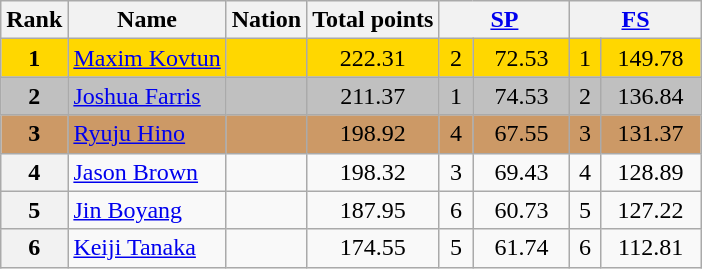<table class="wikitable sortable">
<tr>
<th>Rank</th>
<th>Name</th>
<th>Nation</th>
<th>Total points</th>
<th colspan="2" width="80px"><a href='#'>SP</a></th>
<th colspan="2" width="80px"><a href='#'>FS</a></th>
</tr>
<tr bgcolor="gold">
<td align="center"><strong>1</strong></td>
<td><a href='#'>Maxim Kovtun</a></td>
<td></td>
<td align="center">222.31</td>
<td align="center">2</td>
<td align="center">72.53</td>
<td align="center">1</td>
<td align="center">149.78</td>
</tr>
<tr bgcolor="silver">
<td align="center"><strong>2</strong></td>
<td><a href='#'>Joshua Farris</a></td>
<td></td>
<td align="center">211.37</td>
<td align="center">1</td>
<td align="center">74.53</td>
<td align="center">2</td>
<td align="center">136.84</td>
</tr>
<tr bgcolor="cc9966">
<td align="center"><strong>3</strong></td>
<td><a href='#'>Ryuju Hino</a></td>
<td></td>
<td align="center">198.92</td>
<td align="center">4</td>
<td align="center">67.55</td>
<td align="center">3</td>
<td align="center">131.37</td>
</tr>
<tr>
<th>4</th>
<td><a href='#'>Jason Brown</a></td>
<td></td>
<td align="center">198.32</td>
<td align="center">3</td>
<td align="center">69.43</td>
<td align="center">4</td>
<td align="center">128.89</td>
</tr>
<tr>
<th>5</th>
<td><a href='#'>Jin Boyang</a></td>
<td></td>
<td align="center">187.95</td>
<td align="center">6</td>
<td align="center">60.73</td>
<td align="center">5</td>
<td align="center">127.22</td>
</tr>
<tr>
<th>6</th>
<td><a href='#'>Keiji Tanaka</a></td>
<td></td>
<td align="center">174.55</td>
<td align="center">5</td>
<td align="center">61.74</td>
<td align="center">6</td>
<td align="center">112.81</td>
</tr>
</table>
